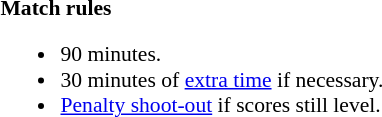<table width=100% style="font-size:90%">
<tr>
<td><br><strong>Match rules</strong><ul><li>90 minutes.</li><li>30 minutes of <a href='#'>extra time</a> if necessary.</li><li><a href='#'>Penalty shoot-out</a> if scores still level.</li></ul></td>
</tr>
</table>
